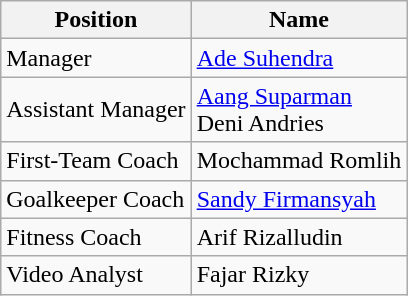<table class="wikitable" style="text-align:left;">
<tr>
<th>Position</th>
<th>Name</th>
</tr>
<tr>
<td>Manager</td>
<td> <a href='#'>Ade Suhendra</a></td>
</tr>
<tr>
<td>Assistant Manager</td>
<td> <a href='#'>Aang Suparman</a> <br>  Deni Andries</td>
</tr>
<tr>
<td>First-Team Coach</td>
<td> Mochammad Romlih</td>
</tr>
<tr>
<td>Goalkeeper Coach</td>
<td> <a href='#'>Sandy Firmansyah</a></td>
</tr>
<tr>
<td>Fitness Coach</td>
<td> Arif Rizalludin</td>
</tr>
<tr>
<td>Video Analyst</td>
<td> Fajar Rizky</td>
</tr>
</table>
